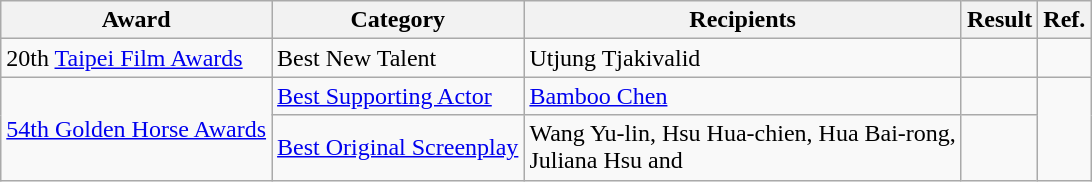<table class="wikitable">
<tr>
<th>Award</th>
<th>Category</th>
<th>Recipients</th>
<th>Result</th>
<th>Ref.</th>
</tr>
<tr>
<td rowspan=1>20th <a href='#'>Taipei Film Awards</a></td>
<td>Best New Talent</td>
<td>Utjung Tjakivalid</td>
<td></td>
</tr>
<tr>
<td rowspan=2><a href='#'>54th Golden Horse Awards</a></td>
<td><a href='#'>Best Supporting Actor</a></td>
<td><a href='#'>Bamboo Chen</a></td>
<td></td>
<td rowspan=2></td>
</tr>
<tr>
<td><a href='#'>Best Original Screenplay</a></td>
<td>Wang Yu-lin, Hsu Hua-chien, Hua Bai-rong,<br> Juliana Hsu and </td>
<td></td>
</tr>
</table>
